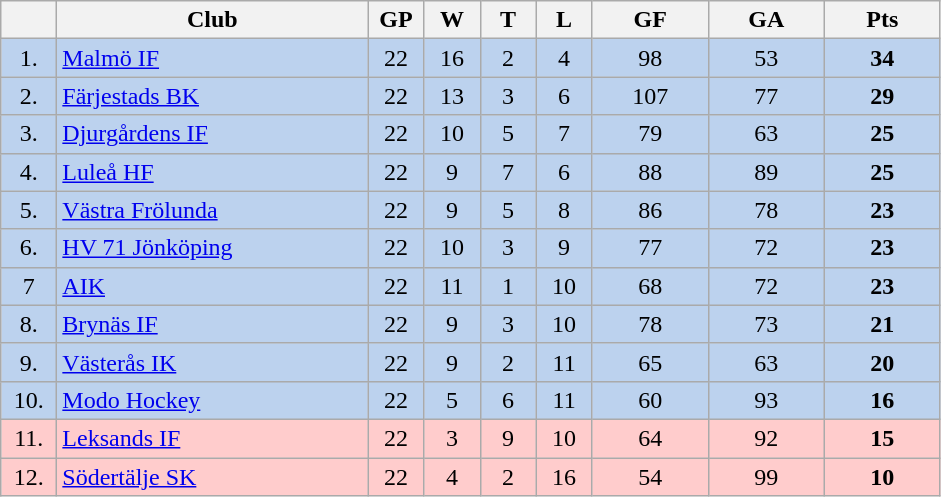<table class="wikitable">
<tr>
<th width="30"></th>
<th width="200">Club</th>
<th width="30">GP</th>
<th width="30">W</th>
<th width="30">T</th>
<th width="30">L</th>
<th width="70">GF</th>
<th width="70">GA</th>
<th width="70">Pts</th>
</tr>
<tr bgcolor="#BCD2EE" align="center">
<td>1.</td>
<td align="left"><a href='#'>Malmö IF</a></td>
<td>22</td>
<td>16</td>
<td>2</td>
<td>4</td>
<td>98</td>
<td>53</td>
<td><strong>34</strong></td>
</tr>
<tr bgcolor="#BCD2EE" align="center">
<td>2.</td>
<td align="left"><a href='#'>Färjestads BK</a></td>
<td>22</td>
<td>13</td>
<td>3</td>
<td>6</td>
<td>107</td>
<td>77</td>
<td><strong>29</strong></td>
</tr>
<tr bgcolor="#BCD2EE" align="center">
<td>3.</td>
<td align="left"><a href='#'>Djurgårdens IF</a></td>
<td>22</td>
<td>10</td>
<td>5</td>
<td>7</td>
<td>79</td>
<td>63</td>
<td><strong>25</strong></td>
</tr>
<tr bgcolor="#BCD2EE" align="center">
<td>4.</td>
<td align="left"><a href='#'>Luleå HF</a></td>
<td>22</td>
<td>9</td>
<td>7</td>
<td>6</td>
<td>88</td>
<td>89</td>
<td><strong>25</strong></td>
</tr>
<tr bgcolor="#BCD2EE" align="center">
<td>5.</td>
<td align="left"><a href='#'>Västra Frölunda</a></td>
<td>22</td>
<td>9</td>
<td>5</td>
<td>8</td>
<td>86</td>
<td>78</td>
<td><strong>23</strong></td>
</tr>
<tr bgcolor="#BCD2EE" align="center">
<td>6.</td>
<td align="left"><a href='#'>HV 71 Jönköping</a></td>
<td>22</td>
<td>10</td>
<td>3</td>
<td>9</td>
<td>77</td>
<td>72</td>
<td><strong>23</strong></td>
</tr>
<tr bgcolor="#BCD2EE" align="center">
<td>7</td>
<td align="left"><a href='#'>AIK</a></td>
<td>22</td>
<td>11</td>
<td>1</td>
<td>10</td>
<td>68</td>
<td>72</td>
<td><strong>23</strong></td>
</tr>
<tr bgcolor="#BCD2EE" align="center">
<td>8.</td>
<td align="left"><a href='#'>Brynäs IF</a></td>
<td>22</td>
<td>9</td>
<td>3</td>
<td>10</td>
<td>78</td>
<td>73</td>
<td><strong>21</strong></td>
</tr>
<tr bgcolor="#BCD2EE" align="center">
<td>9.</td>
<td align="left"><a href='#'>Västerås IK</a></td>
<td>22</td>
<td>9</td>
<td>2</td>
<td>11</td>
<td>65</td>
<td>63</td>
<td><strong>20</strong></td>
</tr>
<tr bgcolor="#BCD2EE" align="center">
<td>10.</td>
<td align="left"><a href='#'>Modo Hockey</a></td>
<td>22</td>
<td>5</td>
<td>6</td>
<td>11</td>
<td>60</td>
<td>93</td>
<td><strong>16</strong></td>
</tr>
<tr bgcolor="#ffcccc" align="center">
<td>11.</td>
<td align="left"><a href='#'>Leksands IF</a></td>
<td>22</td>
<td>3</td>
<td>9</td>
<td>10</td>
<td>64</td>
<td>92</td>
<td><strong>15</strong></td>
</tr>
<tr bgcolor="#ffcccc" align="center">
<td>12.</td>
<td align="left"><a href='#'>Södertälje SK</a></td>
<td>22</td>
<td>4</td>
<td>2</td>
<td>16</td>
<td>54</td>
<td>99</td>
<td><strong>10</strong></td>
</tr>
</table>
